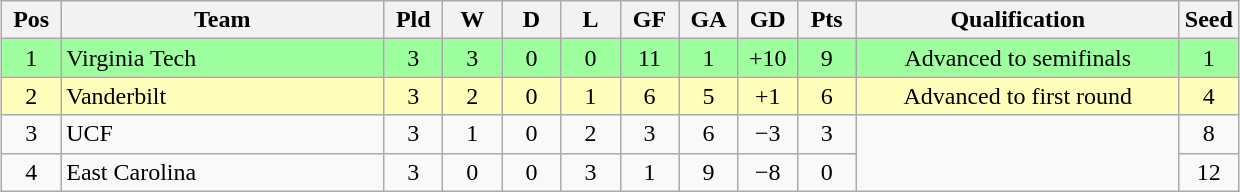<table class="wikitable" style="text-align:center; margin: 1em auto">
<tr>
<th style="width:2em">Pos</th>
<th style="width:13em">Team</th>
<th style="width:2em">Pld</th>
<th style="width:2em">W</th>
<th style="width:2em">D</th>
<th style="width:2em">L</th>
<th style="width:2em">GF</th>
<th style="width:2em">GA</th>
<th style="width:2em">GD</th>
<th style="width:2em">Pts</th>
<th style="width:13em">Qualification</th>
<th>Seed</th>
</tr>
<tr bgcolor="#9eff9e">
<td>1</td>
<td style="text-align:left">Virginia Tech</td>
<td>3</td>
<td>3</td>
<td>0</td>
<td>0</td>
<td>11</td>
<td>1</td>
<td>+10</td>
<td>9</td>
<td>Advanced to semifinals</td>
<td>1</td>
</tr>
<tr bgcolor="#ffffbb">
<td>2</td>
<td style="text-align:left">Vanderbilt</td>
<td>3</td>
<td>2</td>
<td>0</td>
<td>1</td>
<td>6</td>
<td>5</td>
<td>+1</td>
<td>6</td>
<td>Advanced to first round</td>
<td>4</td>
</tr>
<tr>
<td>3</td>
<td style="text-align:left">UCF</td>
<td>3</td>
<td>1</td>
<td>0</td>
<td>2</td>
<td>3</td>
<td>6</td>
<td>−3</td>
<td>3</td>
<td rowspan="2"></td>
<td>8</td>
</tr>
<tr>
<td>4</td>
<td style="text-align:left">East Carolina</td>
<td>3</td>
<td>0</td>
<td>0</td>
<td>3</td>
<td>1</td>
<td>9</td>
<td>−8</td>
<td>0</td>
<td>12</td>
</tr>
</table>
